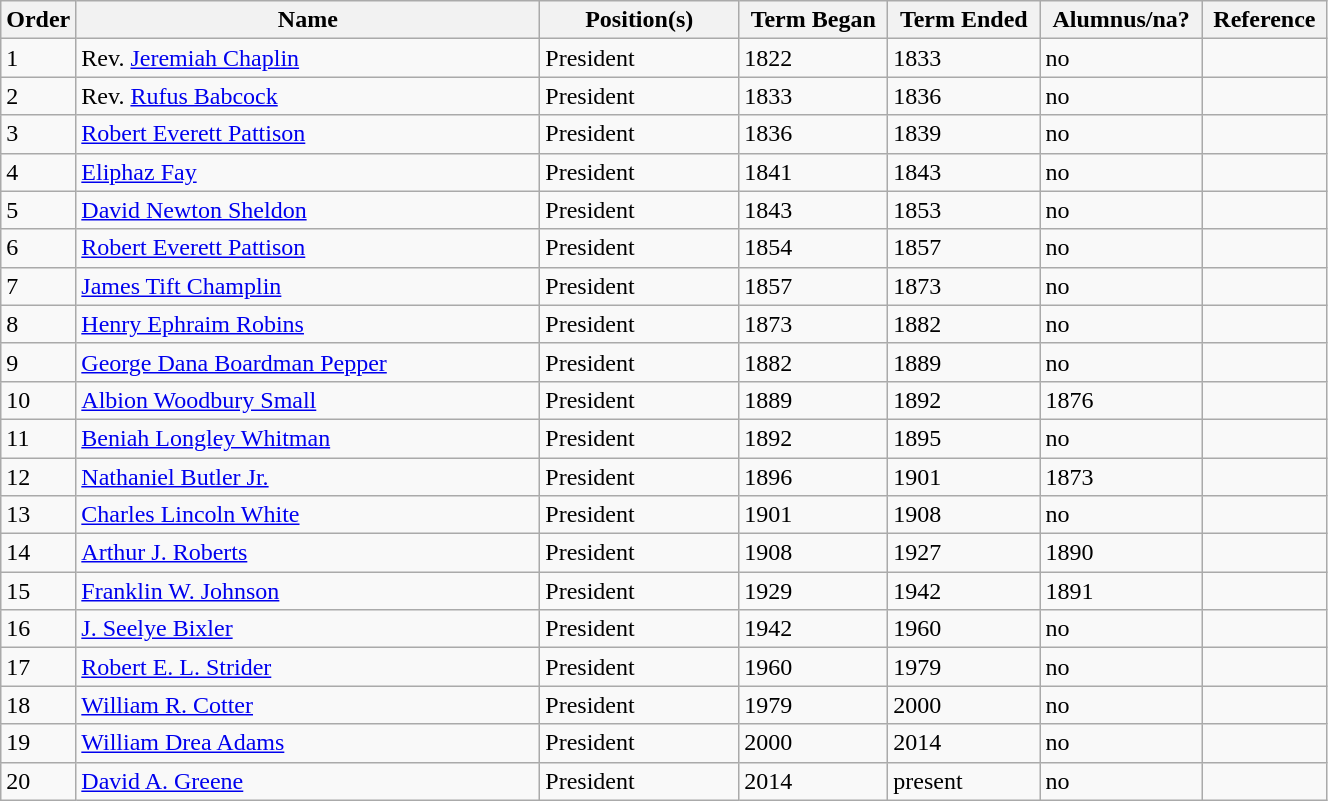<table class="wikitable sortable" style="width:70%">
<tr>
<th width="5%">Order</th>
<th width="35%">Name</th>
<th width="15%">Position(s)</th>
<th width="*">Term Began</th>
<th width="*">Term Ended</th>
<th width="*">Alumnus/na?</th>
<th width="*" class="unsortable">Reference</th>
</tr>
<tr>
<td>1</td>
<td>Rev. <a href='#'>Jeremiah Chaplin</a></td>
<td>President</td>
<td>1822</td>
<td>1833</td>
<td>no</td>
<td></td>
</tr>
<tr>
<td>2</td>
<td>Rev. <a href='#'>Rufus Babcock</a></td>
<td>President</td>
<td>1833</td>
<td>1836</td>
<td>no</td>
<td></td>
</tr>
<tr>
<td>3</td>
<td><a href='#'>Robert Everett Pattison</a></td>
<td>President</td>
<td>1836</td>
<td>1839</td>
<td>no</td>
<td></td>
</tr>
<tr>
<td>4</td>
<td><a href='#'>Eliphaz Fay</a></td>
<td>President</td>
<td>1841</td>
<td>1843</td>
<td>no</td>
<td></td>
</tr>
<tr>
<td>5</td>
<td><a href='#'>David Newton Sheldon</a></td>
<td>President</td>
<td>1843</td>
<td>1853</td>
<td>no</td>
<td></td>
</tr>
<tr>
<td>6</td>
<td><a href='#'>Robert Everett Pattison</a></td>
<td>President</td>
<td>1854</td>
<td>1857</td>
<td>no</td>
<td></td>
</tr>
<tr>
<td>7</td>
<td><a href='#'>James Tift Champlin</a></td>
<td>President</td>
<td>1857</td>
<td>1873</td>
<td>no</td>
<td></td>
</tr>
<tr>
<td>8</td>
<td><a href='#'>Henry Ephraim Robins</a></td>
<td>President</td>
<td>1873</td>
<td>1882</td>
<td>no</td>
<td></td>
</tr>
<tr>
<td>9</td>
<td><a href='#'>George Dana Boardman Pepper</a></td>
<td>President</td>
<td>1882</td>
<td>1889</td>
<td>no</td>
<td></td>
</tr>
<tr>
<td>10</td>
<td><a href='#'>Albion Woodbury Small</a></td>
<td>President</td>
<td>1889</td>
<td>1892</td>
<td>1876</td>
<td></td>
</tr>
<tr>
<td>11</td>
<td><a href='#'>Beniah Longley Whitman</a></td>
<td>President</td>
<td>1892</td>
<td>1895</td>
<td>no</td>
<td></td>
</tr>
<tr>
<td>12</td>
<td><a href='#'>Nathaniel Butler Jr.</a></td>
<td>President</td>
<td>1896</td>
<td>1901</td>
<td>1873</td>
<td></td>
</tr>
<tr>
<td>13</td>
<td><a href='#'>Charles Lincoln White</a></td>
<td>President</td>
<td>1901</td>
<td>1908</td>
<td>no</td>
<td></td>
</tr>
<tr>
<td>14</td>
<td><a href='#'>Arthur J. Roberts</a></td>
<td>President</td>
<td>1908</td>
<td>1927</td>
<td>1890</td>
<td></td>
</tr>
<tr>
<td>15</td>
<td><a href='#'>Franklin W. Johnson</a></td>
<td>President</td>
<td>1929</td>
<td>1942</td>
<td>1891</td>
<td></td>
</tr>
<tr>
<td>16</td>
<td><a href='#'>J. Seelye Bixler</a></td>
<td>President</td>
<td>1942</td>
<td>1960</td>
<td>no</td>
<td></td>
</tr>
<tr>
<td>17</td>
<td><a href='#'>Robert E. L. Strider</a></td>
<td>President</td>
<td>1960</td>
<td>1979</td>
<td>no</td>
<td></td>
</tr>
<tr>
<td>18</td>
<td><a href='#'>William R. Cotter</a></td>
<td>President</td>
<td>1979</td>
<td>2000</td>
<td>no</td>
<td></td>
</tr>
<tr>
<td>19</td>
<td><a href='#'>William Drea Adams</a></td>
<td>President</td>
<td>2000</td>
<td>2014</td>
<td>no</td>
<td></td>
</tr>
<tr>
<td>20</td>
<td><a href='#'>David A. Greene</a></td>
<td>President</td>
<td>2014</td>
<td>present</td>
<td>no</td>
<td></td>
</tr>
</table>
